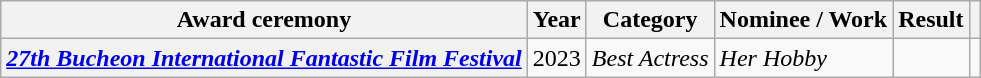<table class="wikitable plainrowheaders">
<tr>
<th scope="col">Award ceremony</th>
<th scope="col">Year</th>
<th scope="col">Category</th>
<th scope="col">Nominee / Work</th>
<th scope="col">Result</th>
<th scope="col" class="unsortable"></th>
</tr>
<tr>
<th scope="row"><em><a href='#'>27th Bucheon International Fantastic Film Festival</a></em></th>
<td style="text-align:center">2023</td>
<td><em>Best Actress</em></td>
<td><em>Her Hobby</em></td>
<td></td>
<td style="text-align:center"></td>
</tr>
</table>
